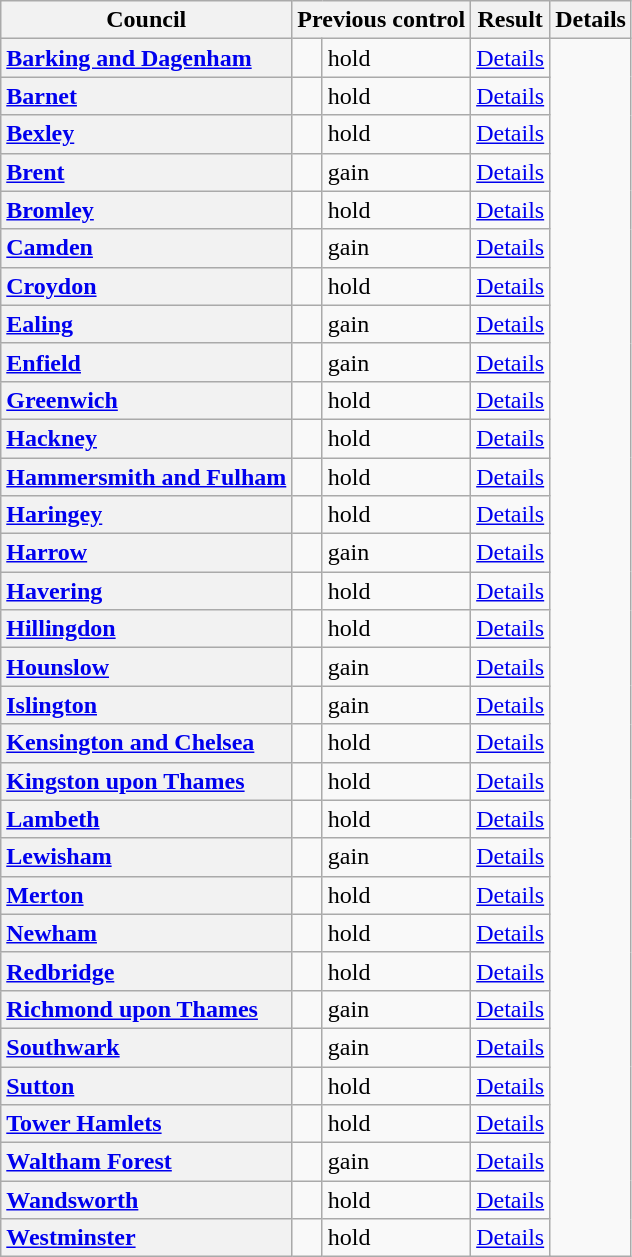<table class="wikitable">
<tr>
<th scope="col">Council</th>
<th colspan=2>Previous control</th>
<th colspan=2>Result</th>
<th scope="col">Details</th>
</tr>
<tr>
<th scope="row" style="text-align: left;"><a href='#'>Barking and Dagenham</a></th>
<td></td>
<td> hold</td>
<td><a href='#'>Details</a></td>
</tr>
<tr>
<th scope="row" style="text-align: left;"><a href='#'>Barnet</a></th>
<td></td>
<td> hold</td>
<td><a href='#'>Details</a></td>
</tr>
<tr>
<th scope="row" style="text-align: left;"><a href='#'>Bexley</a></th>
<td></td>
<td> hold</td>
<td><a href='#'>Details</a></td>
</tr>
<tr>
<th scope="row" style="text-align: left;"><a href='#'>Brent</a></th>
<td></td>
<td> gain</td>
<td><a href='#'>Details</a></td>
</tr>
<tr>
<th scope="row" style="text-align: left;"><a href='#'>Bromley</a></th>
<td></td>
<td> hold</td>
<td><a href='#'>Details</a></td>
</tr>
<tr>
<th scope="row" style="text-align: left;"><a href='#'>Camden</a></th>
<td></td>
<td> gain</td>
<td><a href='#'>Details</a></td>
</tr>
<tr>
<th scope="row" style="text-align: left;"><a href='#'>Croydon</a></th>
<td></td>
<td> hold</td>
<td><a href='#'>Details</a></td>
</tr>
<tr>
<th scope="row" style="text-align: left;"><a href='#'>Ealing</a></th>
<td></td>
<td> gain</td>
<td><a href='#'>Details</a></td>
</tr>
<tr>
<th scope="row" style="text-align: left;"><a href='#'>Enfield</a></th>
<td></td>
<td> gain</td>
<td><a href='#'>Details</a></td>
</tr>
<tr>
<th scope="row" style="text-align: left;"><a href='#'>Greenwich</a></th>
<td></td>
<td> hold</td>
<td><a href='#'>Details</a></td>
</tr>
<tr>
<th scope="row" style="text-align: left;"><a href='#'>Hackney</a></th>
<td></td>
<td> hold</td>
<td><a href='#'>Details</a></td>
</tr>
<tr>
<th scope="row" style="text-align: left;"><a href='#'>Hammersmith and Fulham</a></th>
<td></td>
<td> hold</td>
<td><a href='#'>Details</a></td>
</tr>
<tr>
<th scope="row" style="text-align: left;"><a href='#'>Haringey</a></th>
<td></td>
<td> hold</td>
<td><a href='#'>Details</a></td>
</tr>
<tr>
<th scope="row" style="text-align: left;"><a href='#'>Harrow</a></th>
<td></td>
<td> gain</td>
<td><a href='#'>Details</a></td>
</tr>
<tr>
<th scope="row" style="text-align: left;"><a href='#'>Havering</a></th>
<td></td>
<td> hold</td>
<td><a href='#'>Details</a></td>
</tr>
<tr>
<th scope="row" style="text-align: left;"><a href='#'>Hillingdon</a></th>
<td></td>
<td> hold</td>
<td><a href='#'>Details</a></td>
</tr>
<tr>
<th scope="row" style="text-align: left;"><a href='#'>Hounslow</a></th>
<td></td>
<td> gain</td>
<td><a href='#'>Details</a></td>
</tr>
<tr>
<th scope="row" style="text-align: left;"><a href='#'>Islington</a></th>
<td></td>
<td> gain</td>
<td><a href='#'>Details</a></td>
</tr>
<tr>
<th scope="row" style="text-align: left;"><a href='#'>Kensington and Chelsea</a></th>
<td></td>
<td> hold</td>
<td><a href='#'>Details</a></td>
</tr>
<tr>
<th scope="row" style="text-align: left;"><a href='#'>Kingston upon Thames</a></th>
<td></td>
<td> hold</td>
<td><a href='#'>Details</a></td>
</tr>
<tr>
<th scope="row" style="text-align: left;"><a href='#'>Lambeth</a></th>
<td></td>
<td> hold</td>
<td><a href='#'>Details</a></td>
</tr>
<tr>
<th scope="row" style="text-align: left;"><a href='#'>Lewisham</a></th>
<td></td>
<td> gain</td>
<td><a href='#'>Details</a></td>
</tr>
<tr>
<th scope="row" style="text-align: left;"><a href='#'>Merton</a></th>
<td></td>
<td> hold</td>
<td><a href='#'>Details</a></td>
</tr>
<tr>
<th scope="row" style="text-align: left;"><a href='#'>Newham</a></th>
<td></td>
<td> hold</td>
<td><a href='#'>Details</a></td>
</tr>
<tr>
<th scope="row" style="text-align: left;"><a href='#'>Redbridge</a></th>
<td></td>
<td> hold</td>
<td><a href='#'>Details</a></td>
</tr>
<tr>
<th scope="row" style="text-align: left;"><a href='#'>Richmond upon Thames</a></th>
<td></td>
<td> gain</td>
<td><a href='#'>Details</a></td>
</tr>
<tr>
<th scope="row" style="text-align: left;"><a href='#'>Southwark</a></th>
<td></td>
<td> gain</td>
<td><a href='#'>Details</a></td>
</tr>
<tr>
<th scope="row" style="text-align: left;"><a href='#'>Sutton</a></th>
<td></td>
<td> hold</td>
<td><a href='#'>Details</a></td>
</tr>
<tr>
<th scope="row" style="text-align: left;"><a href='#'>Tower Hamlets</a></th>
<td></td>
<td> hold</td>
<td><a href='#'>Details</a></td>
</tr>
<tr>
<th scope="row" style="text-align: left;"><a href='#'>Waltham Forest</a></th>
<td></td>
<td> gain</td>
<td><a href='#'>Details</a></td>
</tr>
<tr>
<th scope="row" style="text-align: left;"><a href='#'>Wandsworth</a></th>
<td></td>
<td> hold</td>
<td><a href='#'>Details</a></td>
</tr>
<tr>
<th scope="row" style="text-align: left;"><a href='#'>Westminster</a></th>
<td></td>
<td> hold</td>
<td><a href='#'>Details</a></td>
</tr>
</table>
